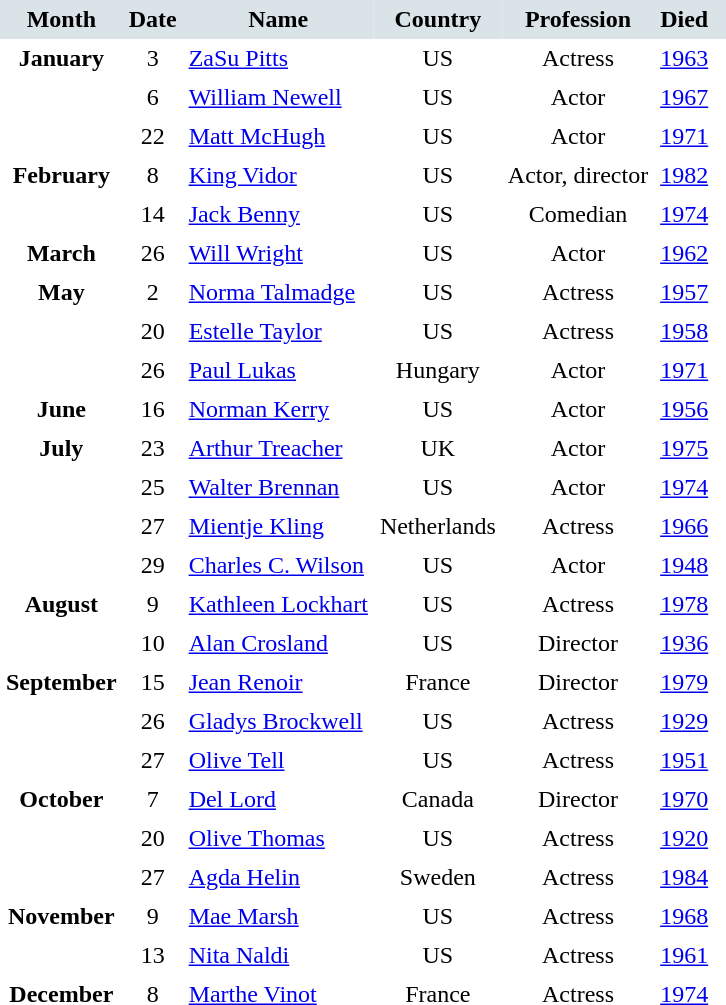<table cellspacing="0" cellpadding="4" border="0">
<tr style="background:#dae3e7; text-align:center;">
<td><strong>Month</strong></td>
<td><strong>Date</strong></td>
<td><strong>Name</strong></td>
<td><strong>Country</strong></td>
<td><strong>Profession</strong></td>
<td><strong>Died</strong></td>
<td></td>
</tr>
<tr valign="top">
<td rowspan=3 style="text-align:center; vertical-align:top;"><strong>January</strong></td>
<td style="text-align:center;">3</td>
<td><a href='#'>ZaSu Pitts</a></td>
<td style="text-align:center;">US</td>
<td style="text-align:center;">Actress</td>
<td><a href='#'>1963</a></td>
<td></td>
</tr>
<tr>
<td style="text-align:center;">6</td>
<td><a href='#'>William Newell</a></td>
<td style="text-align:center;">US</td>
<td style="text-align:center;">Actor</td>
<td><a href='#'>1967</a></td>
<td></td>
</tr>
<tr>
<td style="text-align:center;">22</td>
<td><a href='#'>Matt McHugh</a></td>
<td style="text-align:center;">US</td>
<td style="text-align:center;">Actor</td>
<td><a href='#'>1971</a></td>
<td></td>
</tr>
<tr>
<td rowspan=2 style="text-align:center; vertical-align:top;"><strong>February</strong></td>
<td style="text-align:center;">8</td>
<td><a href='#'>King Vidor</a></td>
<td style="text-align:center;">US</td>
<td style="text-align:center;">Actor, director</td>
<td><a href='#'>1982</a></td>
<td></td>
</tr>
<tr>
<td style="text-align:center;">14</td>
<td><a href='#'>Jack Benny</a></td>
<td style="text-align:center;">US</td>
<td style="text-align:center;">Comedian</td>
<td><a href='#'>1974</a></td>
<td></td>
</tr>
<tr>
<td rowspan=1 style="text-align:center; vertical-align:top;"><strong>March</strong></td>
<td style="text-align:center;">26</td>
<td><a href='#'>Will Wright</a></td>
<td style="text-align:center;">US</td>
<td style="text-align:center;">Actor</td>
<td><a href='#'>1962</a></td>
<td></td>
</tr>
<tr>
<td rowspan=3 style="text-align:center; vertical-align:top;"><strong>May</strong></td>
<td style="text-align:center;">2</td>
<td><a href='#'>Norma Talmadge</a></td>
<td style="text-align:center;">US</td>
<td style="text-align:center;">Actress</td>
<td><a href='#'>1957</a></td>
<td></td>
</tr>
<tr>
<td style="text-align:center;">20</td>
<td><a href='#'>Estelle Taylor</a></td>
<td style="text-align:center;">US</td>
<td style="text-align:center;">Actress</td>
<td><a href='#'>1958</a></td>
<td></td>
</tr>
<tr>
<td style="text-align:center;">26</td>
<td><a href='#'>Paul Lukas</a></td>
<td style="text-align:center;">Hungary</td>
<td style="text-align:center;">Actor</td>
<td><a href='#'>1971</a></td>
<td></td>
</tr>
<tr>
<td rowspan=1 style="text-align:center; vertical-align:top;"><strong>June</strong></td>
<td style="text-align:center;">16</td>
<td><a href='#'>Norman Kerry</a></td>
<td style="text-align:center;">US</td>
<td style="text-align:center;">Actor</td>
<td><a href='#'>1956</a></td>
<td></td>
</tr>
<tr>
<td rowspan=4 style="text-align:center; vertical-align:top;"><strong>July</strong></td>
<td style="text-align:center;">23</td>
<td><a href='#'>Arthur Treacher</a></td>
<td style="text-align:center;">UK</td>
<td style="text-align:center;">Actor</td>
<td><a href='#'>1975</a></td>
<td></td>
</tr>
<tr>
<td style="text-align:center;">25</td>
<td><a href='#'>Walter Brennan</a></td>
<td style="text-align:center;">US</td>
<td style="text-align:center;">Actor</td>
<td><a href='#'>1974</a></td>
<td></td>
</tr>
<tr>
<td style="text-align:center;">27</td>
<td><a href='#'>Mientje Kling</a></td>
<td style="text-align:center;">Netherlands</td>
<td style="text-align:center;">Actress</td>
<td><a href='#'>1966</a></td>
<td></td>
</tr>
<tr>
<td style="text-align:center;">29</td>
<td><a href='#'>Charles C. Wilson</a></td>
<td style="text-align:center;">US</td>
<td style="text-align:center;">Actor</td>
<td><a href='#'>1948</a></td>
<td></td>
</tr>
<tr>
<td rowspan=2 style="text-align:center; vertical-align:top;"><strong>August</strong></td>
<td style="text-align:center;">9</td>
<td><a href='#'>Kathleen Lockhart</a></td>
<td style="text-align:center;">US</td>
<td style="text-align:center;">Actress</td>
<td><a href='#'>1978</a></td>
<td></td>
</tr>
<tr>
<td style="text-align:center;">10</td>
<td><a href='#'>Alan Crosland</a></td>
<td style="text-align:center;">US</td>
<td style="text-align:center;">Director</td>
<td><a href='#'>1936</a></td>
<td></td>
</tr>
<tr>
<td rowspan=3 style="text-align:center; vertical-align:top;"><strong>September</strong></td>
<td style="text-align:center;">15</td>
<td><a href='#'>Jean Renoir</a></td>
<td style="text-align:center;">France</td>
<td style="text-align:center;">Director</td>
<td><a href='#'>1979</a></td>
<td></td>
</tr>
<tr>
<td style="text-align:center;">26</td>
<td><a href='#'>Gladys Brockwell</a></td>
<td style="text-align:center;">US</td>
<td style="text-align:center;">Actress</td>
<td><a href='#'>1929</a></td>
<td></td>
</tr>
<tr>
<td style="text-align:center;">27</td>
<td><a href='#'>Olive Tell</a></td>
<td style="text-align:center;">US</td>
<td style="text-align:center;">Actress</td>
<td><a href='#'>1951</a></td>
<td></td>
</tr>
<tr>
<td rowspan=3 style="text-align:center; vertical-align:top;"><strong>October</strong></td>
<td style="text-align:center;">7</td>
<td><a href='#'>Del Lord</a></td>
<td style="text-align:center;">Canada</td>
<td style="text-align:center;">Director</td>
<td><a href='#'>1970</a></td>
<td></td>
</tr>
<tr>
<td style="text-align:center;">20</td>
<td><a href='#'>Olive Thomas</a></td>
<td style="text-align:center;">US</td>
<td style="text-align:center;">Actress</td>
<td><a href='#'>1920</a></td>
<td></td>
</tr>
<tr>
<td style="text-align:center;">27</td>
<td><a href='#'>Agda Helin</a></td>
<td style="text-align:center;">Sweden</td>
<td style="text-align:center;">Actress</td>
<td><a href='#'>1984</a></td>
<td></td>
</tr>
<tr>
<td rowspan=2 style="text-align:center; vertical-align:top;"><strong>November</strong></td>
<td style="text-align:center;">9</td>
<td><a href='#'>Mae Marsh</a></td>
<td style="text-align:center;">US</td>
<td style="text-align:center;">Actress</td>
<td><a href='#'>1968</a></td>
<td></td>
</tr>
<tr>
<td style="text-align:center;">13</td>
<td><a href='#'>Nita Naldi</a></td>
<td style="text-align:center;">US</td>
<td style="text-align:center;">Actress</td>
<td><a href='#'>1961</a></td>
<td></td>
</tr>
<tr>
<td rowspan=1 style="text-align:center; vertical-align:top;"><strong>December</strong></td>
<td style="text-align:center;">8</td>
<td><a href='#'>Marthe Vinot</a></td>
<td style="text-align:center;">France</td>
<td style="text-align:center;">Actress</td>
<td><a href='#'>1974</a></td>
<td></td>
</tr>
<tr>
</tr>
</table>
